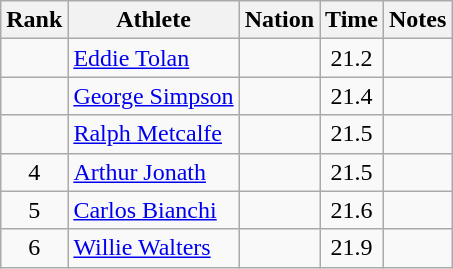<table class="wikitable sortable" style="text-align:center">
<tr>
<th>Rank</th>
<th>Athlete</th>
<th>Nation</th>
<th>Time</th>
<th>Notes</th>
</tr>
<tr>
<td></td>
<td align=left><a href='#'>Eddie Tolan</a></td>
<td align=left></td>
<td>21.2</td>
<td></td>
</tr>
<tr>
<td></td>
<td align=left><a href='#'>George Simpson</a></td>
<td align=left></td>
<td>21.4</td>
<td></td>
</tr>
<tr>
<td></td>
<td align=left><a href='#'>Ralph Metcalfe</a></td>
<td align=left></td>
<td>21.5</td>
<td></td>
</tr>
<tr>
<td>4</td>
<td align=left><a href='#'>Arthur Jonath</a></td>
<td align=left></td>
<td>21.5</td>
<td></td>
</tr>
<tr>
<td>5</td>
<td align=left><a href='#'>Carlos Bianchi</a></td>
<td align=left></td>
<td>21.6</td>
<td></td>
</tr>
<tr>
<td>6</td>
<td align=left><a href='#'>Willie Walters</a></td>
<td align=left></td>
<td>21.9</td>
<td></td>
</tr>
</table>
